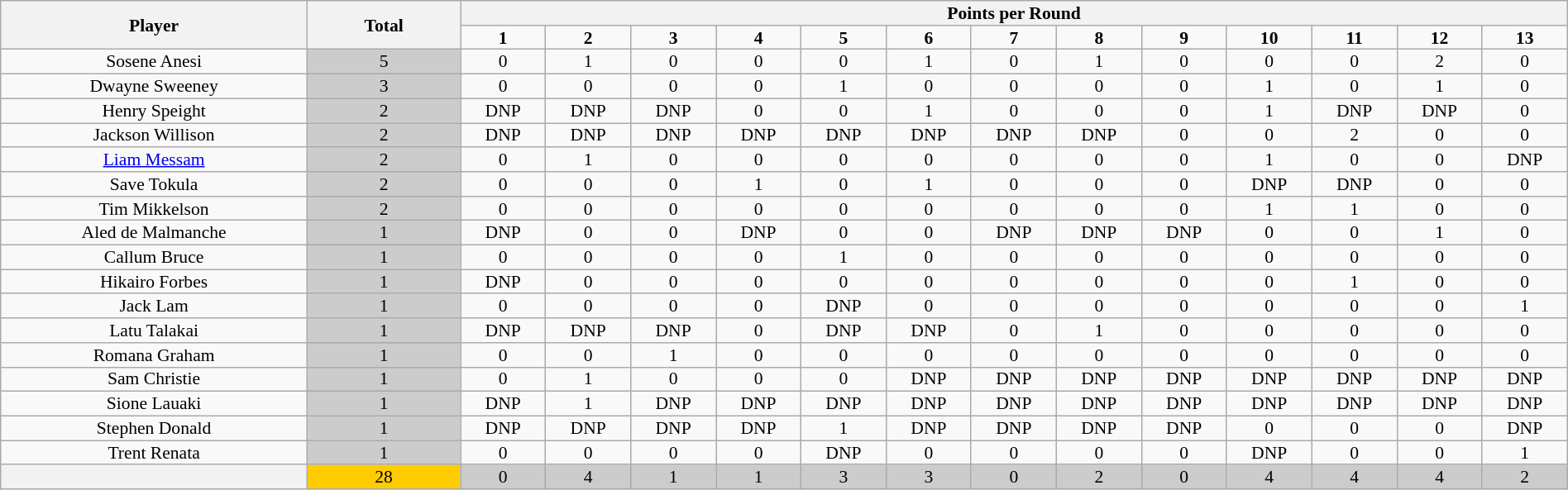<table class="wikitable" style="text-align:center; line-height: 90%; font-size:90%;" width=100%>
<tr>
<th rowspan=2 width=18%>Player</th>
<th rowspan=2 width=9%>Total</th>
<th colspan=13>Points per Round</th>
</tr>
<tr>
<td width=5%><strong>1</strong></td>
<td width=5%><strong>2</strong></td>
<td width=5%><strong>3</strong></td>
<td width=5%><strong>4</strong></td>
<td width=5%><strong>5</strong></td>
<td width=5%><strong>6</strong></td>
<td width=5%><strong>7</strong></td>
<td width=5%><strong>8</strong></td>
<td width=5%><strong>9</strong></td>
<td width=5%><strong>10</strong></td>
<td width=5%><strong>11</strong></td>
<td width=5%><strong>12</strong></td>
<td width=5%><strong>13</strong></td>
</tr>
<tr>
<td>Sosene Anesi</td>
<td bgcolor=#cccccc>5</td>
<td>0</td>
<td>1</td>
<td>0</td>
<td>0</td>
<td>0</td>
<td>1</td>
<td>0</td>
<td>1</td>
<td>0</td>
<td>0</td>
<td>0</td>
<td>2</td>
<td>0</td>
</tr>
<tr>
<td>Dwayne Sweeney</td>
<td bgcolor=#cccccc>3</td>
<td>0</td>
<td>0</td>
<td>0</td>
<td>0</td>
<td>1</td>
<td>0</td>
<td>0</td>
<td>0</td>
<td>0</td>
<td>1</td>
<td>0</td>
<td>1</td>
<td>0</td>
</tr>
<tr>
<td>Henry Speight</td>
<td bgcolor=#cccccc>2</td>
<td>DNP</td>
<td>DNP</td>
<td>DNP</td>
<td>0</td>
<td>0</td>
<td>1</td>
<td>0</td>
<td>0</td>
<td>0</td>
<td>1</td>
<td>DNP</td>
<td>DNP</td>
<td>0</td>
</tr>
<tr>
<td>Jackson Willison</td>
<td bgcolor=#cccccc>2</td>
<td>DNP</td>
<td>DNP</td>
<td>DNP</td>
<td>DNP</td>
<td>DNP</td>
<td>DNP</td>
<td>DNP</td>
<td>DNP</td>
<td>0</td>
<td>0</td>
<td>2</td>
<td>0</td>
<td>0</td>
</tr>
<tr>
<td><a href='#'>Liam Messam</a></td>
<td bgcolor=#cccccc>2</td>
<td>0</td>
<td>1</td>
<td>0</td>
<td>0</td>
<td>0</td>
<td>0</td>
<td>0</td>
<td>0</td>
<td>0</td>
<td>1</td>
<td>0</td>
<td>0</td>
<td>DNP</td>
</tr>
<tr>
<td>Save Tokula</td>
<td bgcolor=#cccccc>2</td>
<td>0</td>
<td>0</td>
<td>0</td>
<td>1</td>
<td>0</td>
<td>1</td>
<td>0</td>
<td>0</td>
<td>0</td>
<td>DNP</td>
<td>DNP</td>
<td>0</td>
<td>0</td>
</tr>
<tr>
<td>Tim Mikkelson</td>
<td bgcolor=#cccccc>2</td>
<td>0</td>
<td>0</td>
<td>0</td>
<td>0</td>
<td>0</td>
<td>0</td>
<td>0</td>
<td>0</td>
<td>0</td>
<td>1</td>
<td>1</td>
<td>0</td>
<td>0</td>
</tr>
<tr>
<td>Aled de Malmanche</td>
<td bgcolor=#cccccc>1</td>
<td>DNP</td>
<td>0</td>
<td>0</td>
<td>DNP</td>
<td>0</td>
<td>0</td>
<td>DNP</td>
<td>DNP</td>
<td>DNP</td>
<td>0</td>
<td>0</td>
<td>1</td>
<td>0</td>
</tr>
<tr>
<td>Callum Bruce</td>
<td bgcolor=#cccccc>1</td>
<td>0</td>
<td>0</td>
<td>0</td>
<td>0</td>
<td>1</td>
<td>0</td>
<td>0</td>
<td>0</td>
<td>0</td>
<td>0</td>
<td>0</td>
<td>0</td>
<td>0</td>
</tr>
<tr>
<td>Hikairo Forbes</td>
<td bgcolor=#cccccc>1</td>
<td>DNP</td>
<td>0</td>
<td>0</td>
<td>0</td>
<td>0</td>
<td>0</td>
<td>0</td>
<td>0</td>
<td>0</td>
<td>0</td>
<td>1</td>
<td>0</td>
<td>0</td>
</tr>
<tr>
<td>Jack Lam</td>
<td bgcolor=#cccccc>1</td>
<td>0</td>
<td>0</td>
<td>0</td>
<td>0</td>
<td>DNP</td>
<td>0</td>
<td>0</td>
<td>0</td>
<td>0</td>
<td>0</td>
<td>0</td>
<td>0</td>
<td>1</td>
</tr>
<tr>
<td>Latu Talakai</td>
<td bgcolor=#cccccc>1</td>
<td>DNP</td>
<td>DNP</td>
<td>DNP</td>
<td>0</td>
<td>DNP</td>
<td>DNP</td>
<td>0</td>
<td>1</td>
<td>0</td>
<td>0</td>
<td>0</td>
<td>0</td>
<td>0</td>
</tr>
<tr>
<td>Romana Graham</td>
<td bgcolor=#cccccc>1</td>
<td>0</td>
<td>0</td>
<td>1</td>
<td>0</td>
<td>0</td>
<td>0</td>
<td>0</td>
<td>0</td>
<td>0</td>
<td>0</td>
<td>0</td>
<td>0</td>
<td>0</td>
</tr>
<tr>
<td>Sam Christie</td>
<td bgcolor=#cccccc>1</td>
<td>0</td>
<td>1</td>
<td>0</td>
<td>0</td>
<td>0</td>
<td>DNP</td>
<td>DNP</td>
<td>DNP</td>
<td>DNP</td>
<td>DNP</td>
<td>DNP</td>
<td>DNP</td>
<td>DNP</td>
</tr>
<tr>
<td>Sione Lauaki</td>
<td bgcolor=#cccccc>1</td>
<td>DNP</td>
<td>1</td>
<td>DNP</td>
<td>DNP</td>
<td>DNP</td>
<td>DNP</td>
<td>DNP</td>
<td>DNP</td>
<td>DNP</td>
<td>DNP</td>
<td>DNP</td>
<td>DNP</td>
<td>DNP</td>
</tr>
<tr>
<td>Stephen Donald</td>
<td bgcolor=#cccccc>1</td>
<td>DNP</td>
<td>DNP</td>
<td>DNP</td>
<td>DNP</td>
<td>1</td>
<td>DNP</td>
<td>DNP</td>
<td>DNP</td>
<td>DNP</td>
<td>0</td>
<td>0</td>
<td>0</td>
<td>DNP</td>
</tr>
<tr>
<td>Trent Renata</td>
<td bgcolor=#cccccc>1</td>
<td>0</td>
<td>0</td>
<td>0</td>
<td>0</td>
<td>DNP</td>
<td>0</td>
<td>0</td>
<td>0</td>
<td>0</td>
<td>DNP</td>
<td>0</td>
<td>0</td>
<td>1</td>
</tr>
<tr>
<th></th>
<td bgcolor=#ffcc00>28</td>
<td bgcolor=#cccccc>0</td>
<td bgcolor=#cccccc>4</td>
<td bgcolor=#cccccc>1</td>
<td bgcolor=#cccccc>1</td>
<td bgcolor=#cccccc>3</td>
<td bgcolor=#cccccc>3</td>
<td bgcolor=#cccccc>0</td>
<td bgcolor=#cccccc>2</td>
<td bgcolor=#cccccc>0</td>
<td bgcolor=#cccccc>4</td>
<td bgcolor=#cccccc>4</td>
<td bgcolor=#cccccc>4</td>
<td bgcolor=#cccccc>2</td>
</tr>
</table>
